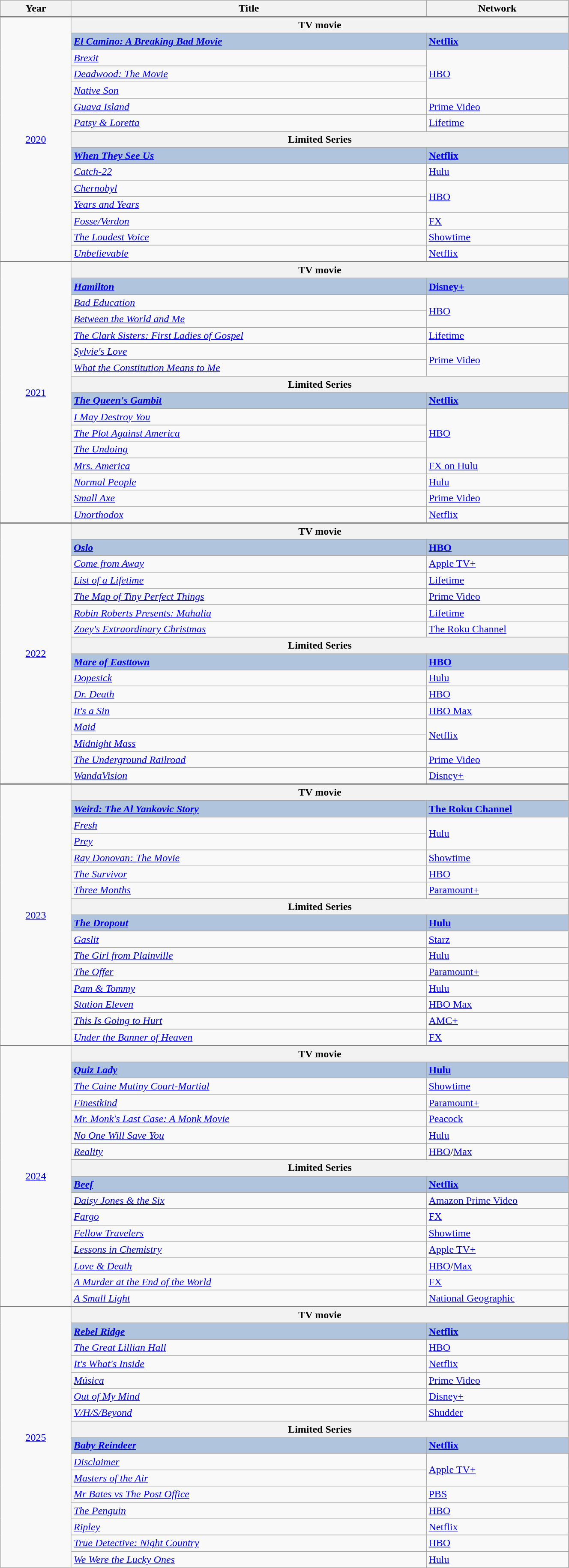<table class="wikitable" width="70%">
<tr>
<th width=5%>Year</th>
<th width=25%>Title</th>
<th width=10%><strong>Network</strong></th>
</tr>
<tr>
</tr>
<tr style="border-top:2px solid gray;">
<td rowspan="15" style="text-align:center;"><a href='#'>2020</a><br></td>
<th colspan="2">TV movie</th>
</tr>
<tr>
<td style="background:#B0C4DE;"><strong><em><a href='#'>El Camino: A Breaking Bad Movie</a></em></strong></td>
<td style="background:#B0C4DE;"><strong><a href='#'>Netflix</a></strong></td>
</tr>
<tr>
<td><em><a href='#'>Brexit</a></em></td>
<td rowspan="3"><a href='#'>HBO</a></td>
</tr>
<tr>
<td><em><a href='#'>Deadwood: The Movie</a></em></td>
</tr>
<tr>
<td><em><a href='#'>Native Son</a></em></td>
</tr>
<tr>
<td><em><a href='#'>Guava Island</a></em></td>
<td><a href='#'>Prime Video</a></td>
</tr>
<tr>
<td><em><a href='#'>Patsy & Loretta</a></em></td>
<td><a href='#'>Lifetime</a></td>
</tr>
<tr>
<th colspan="2">Limited Series</th>
</tr>
<tr>
<td style="background:#B0C4DE;"><strong><em><a href='#'>When They See Us</a></em></strong></td>
<td style="background:#B0C4DE;"><strong><a href='#'>Netflix</a></strong></td>
</tr>
<tr>
<td><em><a href='#'>Catch-22</a></em></td>
<td><a href='#'>Hulu</a></td>
</tr>
<tr>
<td><em><a href='#'>Chernobyl</a></em></td>
<td rowspan="2"><a href='#'>HBO</a></td>
</tr>
<tr>
<td><em><a href='#'>Years and Years</a></em></td>
</tr>
<tr>
<td><em><a href='#'>Fosse/Verdon</a></em></td>
<td><a href='#'>FX</a></td>
</tr>
<tr>
<td><em><a href='#'>The Loudest Voice</a></em></td>
<td><a href='#'>Showtime</a></td>
</tr>
<tr>
<td><em><a href='#'>Unbelievable</a></em></td>
<td><a href='#'>Netflix</a></td>
</tr>
<tr>
</tr>
<tr style="border-top:2px solid gray;">
<td rowspan="16" style="text-align:center;"><a href='#'>2021</a><br></td>
<th colspan="2">TV movie</th>
</tr>
<tr>
<td style="background:#B0C4DE;"><strong><em><a href='#'>Hamilton</a></em></strong></td>
<td style="background:#B0C4DE;"><strong><a href='#'>Disney+</a></strong></td>
</tr>
<tr>
<td><em><a href='#'>Bad Education</a></em></td>
<td rowspan="2"><a href='#'>HBO</a></td>
</tr>
<tr>
<td><em><a href='#'>Between the World and Me</a></em></td>
</tr>
<tr>
<td><em><a href='#'>The Clark Sisters: First Ladies of Gospel</a></em></td>
<td><a href='#'>Lifetime</a></td>
</tr>
<tr>
<td><em><a href='#'>Sylvie's Love</a></em></td>
<td rowspan="2"><a href='#'>Prime Video</a></td>
</tr>
<tr>
<td><em><a href='#'>What the Constitution Means to Me</a></em></td>
</tr>
<tr>
<th colspan="2">Limited Series</th>
</tr>
<tr>
<td style="background:#B0C4DE;"><strong><em><a href='#'>The Queen's Gambit</a></em></strong></td>
<td style="background:#B0C4DE;"><strong><a href='#'>Netflix</a></strong></td>
</tr>
<tr>
<td><em><a href='#'>I May Destroy You</a></em></td>
<td rowspan="3"><a href='#'>HBO</a></td>
</tr>
<tr>
<td><em><a href='#'>The Plot Against America</a></em></td>
</tr>
<tr>
<td><em><a href='#'>The Undoing</a></em></td>
</tr>
<tr>
<td><em><a href='#'>Mrs. America</a></em></td>
<td><a href='#'>FX on Hulu</a></td>
</tr>
<tr>
<td><em><a href='#'>Normal People</a></em></td>
<td><a href='#'>Hulu</a></td>
</tr>
<tr>
<td><em><a href='#'>Small Axe</a></em></td>
<td><a href='#'>Prime Video</a></td>
</tr>
<tr>
<td><em><a href='#'>Unorthodox</a></em></td>
<td><a href='#'>Netflix</a></td>
</tr>
<tr>
</tr>
<tr style="border-top:2px solid gray;">
<td rowspan="16" style="text-align:center;"><a href='#'>2022</a><br></td>
<th colspan="2">TV movie</th>
</tr>
<tr>
<td style="background:#B0C4DE;"><strong><em><a href='#'>Oslo</a></em></strong></td>
<td style="background:#B0C4DE;"><strong><a href='#'>HBO</a></strong></td>
</tr>
<tr>
<td><em><a href='#'>Come from Away</a></em></td>
<td><a href='#'>Apple TV+</a></td>
</tr>
<tr>
<td><em><a href='#'>List of a Lifetime</a></em></td>
<td><a href='#'>Lifetime</a></td>
</tr>
<tr>
<td><em><a href='#'>The Map of Tiny Perfect Things</a></em></td>
<td><a href='#'>Prime Video</a></td>
</tr>
<tr>
<td><em><a href='#'>Robin Roberts Presents: Mahalia</a></em></td>
<td><a href='#'>Lifetime</a></td>
</tr>
<tr>
<td><em><a href='#'>Zoey's Extraordinary Christmas</a></em></td>
<td><a href='#'>The Roku Channel</a></td>
</tr>
<tr>
<th colspan="2">Limited Series</th>
</tr>
<tr>
<td style="background:#B0C4DE;"><strong><em><a href='#'>Mare of Easttown</a></em></strong></td>
<td style="background:#B0C4DE;"><strong><a href='#'>HBO</a></strong></td>
</tr>
<tr>
<td><em><a href='#'>Dopesick</a></em></td>
<td><a href='#'>Hulu</a></td>
</tr>
<tr>
<td><em><a href='#'>Dr. Death</a></em></td>
<td><a href='#'>HBO</a></td>
</tr>
<tr>
<td><em><a href='#'>It's a Sin</a></em></td>
<td><a href='#'>HBO Max</a></td>
</tr>
<tr>
<td><em><a href='#'>Maid</a></em></td>
<td rowspan="2"><a href='#'>Netflix</a></td>
</tr>
<tr>
<td><em><a href='#'>Midnight Mass</a></em></td>
</tr>
<tr>
<td><em><a href='#'>The Underground Railroad</a></em></td>
<td><a href='#'>Prime Video</a></td>
</tr>
<tr>
<td><em><a href='#'>WandaVision</a></em></td>
<td><a href='#'>Disney+</a></td>
</tr>
<tr>
</tr>
<tr style="border-top:2px solid gray;">
<td rowspan="16" style="text-align:center;"><a href='#'>2023</a><br></td>
<th colspan="2">TV movie</th>
</tr>
<tr>
<td style="background:#B0C4DE;"><strong><em><a href='#'>Weird: The Al Yankovic Story</a></em></strong></td>
<td style="background:#B0C4DE;"><strong><a href='#'>The Roku Channel</a></strong></td>
</tr>
<tr>
<td><em><a href='#'>Fresh</a></em></td>
<td rowspan="2"><a href='#'>Hulu</a></td>
</tr>
<tr>
<td><em><a href='#'>Prey</a></em></td>
</tr>
<tr>
<td><em><a href='#'>Ray Donovan: The Movie</a></em></td>
<td><a href='#'>Showtime</a></td>
</tr>
<tr>
<td><em><a href='#'>The Survivor</a></em></td>
<td><a href='#'>HBO</a></td>
</tr>
<tr>
<td><em><a href='#'>Three Months</a></em></td>
<td><a href='#'>Paramount+</a></td>
</tr>
<tr>
<th colspan="2">Limited Series</th>
</tr>
<tr>
<td style="background:#B0C4DE;"><strong><em><a href='#'>The Dropout</a></em></strong></td>
<td style="background:#B0C4DE;"><strong><a href='#'>Hulu</a></strong></td>
</tr>
<tr>
<td><em><a href='#'>Gaslit</a></em></td>
<td><a href='#'>Starz</a></td>
</tr>
<tr>
<td><em><a href='#'>The Girl from Plainville</a></em></td>
<td><a href='#'>Hulu</a></td>
</tr>
<tr>
<td><em><a href='#'>The Offer</a></em></td>
<td><a href='#'>Paramount+</a></td>
</tr>
<tr>
<td><em><a href='#'>Pam & Tommy</a></em></td>
<td><a href='#'>Hulu</a></td>
</tr>
<tr>
<td><em><a href='#'>Station Eleven</a></em></td>
<td><a href='#'>HBO Max</a></td>
</tr>
<tr>
<td><em><a href='#'>This Is Going to Hurt</a></em></td>
<td><a href='#'>AMC+</a></td>
</tr>
<tr>
<td><em><a href='#'>Under the Banner of Heaven</a></em></td>
<td><a href='#'>FX</a></td>
</tr>
<tr>
</tr>
<tr style="border-top:2px solid gray;">
<td rowspan="16" style="text-align:center;"><a href='#'>2024</a><br></td>
<th colspan="2">TV movie</th>
</tr>
<tr>
<td style="background:#B0C4DE;"><strong><em><a href='#'>Quiz Lady</a></em></strong></td>
<td style="background:#B0C4DE;"><strong><a href='#'>Hulu</a></strong></td>
</tr>
<tr>
<td><em><a href='#'>The Caine Mutiny Court-Martial</a></em></td>
<td><a href='#'>Showtime</a></td>
</tr>
<tr>
<td><em><a href='#'>Finestkind</a></em></td>
<td><a href='#'>Paramount+</a></td>
</tr>
<tr>
<td><em><a href='#'>Mr. Monk's Last Case: A Monk Movie</a></em></td>
<td><a href='#'>Peacock</a></td>
</tr>
<tr>
<td><em><a href='#'>No One Will Save You</a></em></td>
<td><a href='#'>Hulu</a></td>
</tr>
<tr>
<td><em><a href='#'>Reality</a></em></td>
<td><a href='#'>HBO</a>/<a href='#'>Max</a></td>
</tr>
<tr>
<th colspan="2">Limited Series</th>
</tr>
<tr>
<td style="background:#B0C4DE;"><strong><em><a href='#'>Beef</a></em></strong></td>
<td style="background:#B0C4DE;"><strong><a href='#'>Netflix</a></strong></td>
</tr>
<tr>
<td><em><a href='#'>Daisy Jones & the Six</a></em></td>
<td><a href='#'>Amazon Prime Video</a></td>
</tr>
<tr>
<td><em><a href='#'>Fargo</a></em></td>
<td><a href='#'>FX</a></td>
</tr>
<tr>
<td><em><a href='#'>Fellow Travelers</a></em></td>
<td><a href='#'>Showtime</a></td>
</tr>
<tr>
<td><em><a href='#'>Lessons in Chemistry</a></em></td>
<td><a href='#'>Apple TV+</a></td>
</tr>
<tr>
<td><em><a href='#'>Love & Death</a></em></td>
<td><a href='#'>HBO</a>/<a href='#'>Max</a></td>
</tr>
<tr>
<td><em><a href='#'>A Murder at the End of the World</a></em></td>
<td><a href='#'>FX</a></td>
</tr>
<tr>
<td><em><a href='#'>A Small Light</a></em></td>
<td><a href='#'>National Geographic</a></td>
</tr>
<tr>
</tr>
<tr style="border-top:2px solid gray;">
<td rowspan="16" style="text-align:center;"><a href='#'>2025</a><br></td>
<th colspan="2">TV movie</th>
</tr>
<tr>
<td style="background:#B0C4DE;"><strong><em><a href='#'>Rebel Ridge</a></em></strong></td>
<td style="background:#B0C4DE;"><strong><a href='#'>Netflix</a></strong></td>
</tr>
<tr>
<td><em><a href='#'>The Great Lillian Hall</a></em></td>
<td><a href='#'>HBO</a></td>
</tr>
<tr>
<td><em><a href='#'>It's What's Inside</a></em></td>
<td><a href='#'>Netflix</a></td>
</tr>
<tr>
<td><em><a href='#'> Música</a></em></td>
<td><a href='#'>Prime Video</a></td>
</tr>
<tr>
<td><em><a href='#'> Out of My Mind</a></em></td>
<td><a href='#'>Disney+</a></td>
</tr>
<tr>
<td><em><a href='#'>V/H/S/Beyond</a></em></td>
<td><a href='#'>Shudder</a></td>
</tr>
<tr>
<th colspan="2">Limited Series</th>
</tr>
<tr>
<td style="background:#B0C4DE;"><strong><em><a href='#'>Baby Reindeer</a></em></strong></td>
<td style="background:#B0C4DE;"><strong><a href='#'>Netflix</a></strong></td>
</tr>
<tr>
<td><em><a href='#'> Disclaimer</a></em></td>
<td rowspan="2"><a href='#'>Apple TV+</a></td>
</tr>
<tr>
<td><em><a href='#'>Masters of the Air</a></em></td>
</tr>
<tr>
<td><em><a href='#'>Mr Bates vs The Post Office</a></em></td>
<td><a href='#'>PBS</a></td>
</tr>
<tr>
<td><em><a href='#'>The Penguin</a></em></td>
<td><a href='#'>HBO</a></td>
</tr>
<tr>
<td><em><a href='#'>Ripley</a></em></td>
<td><a href='#'>Netflix</a></td>
</tr>
<tr>
<td><em><a href='#'> True Detective: Night Country</a></em></td>
<td><a href='#'>HBO</a></td>
</tr>
<tr>
<td><em><a href='#'>We Were the Lucky Ones</a></em></td>
<td><a href='#'>Hulu</a></td>
</tr>
</table>
